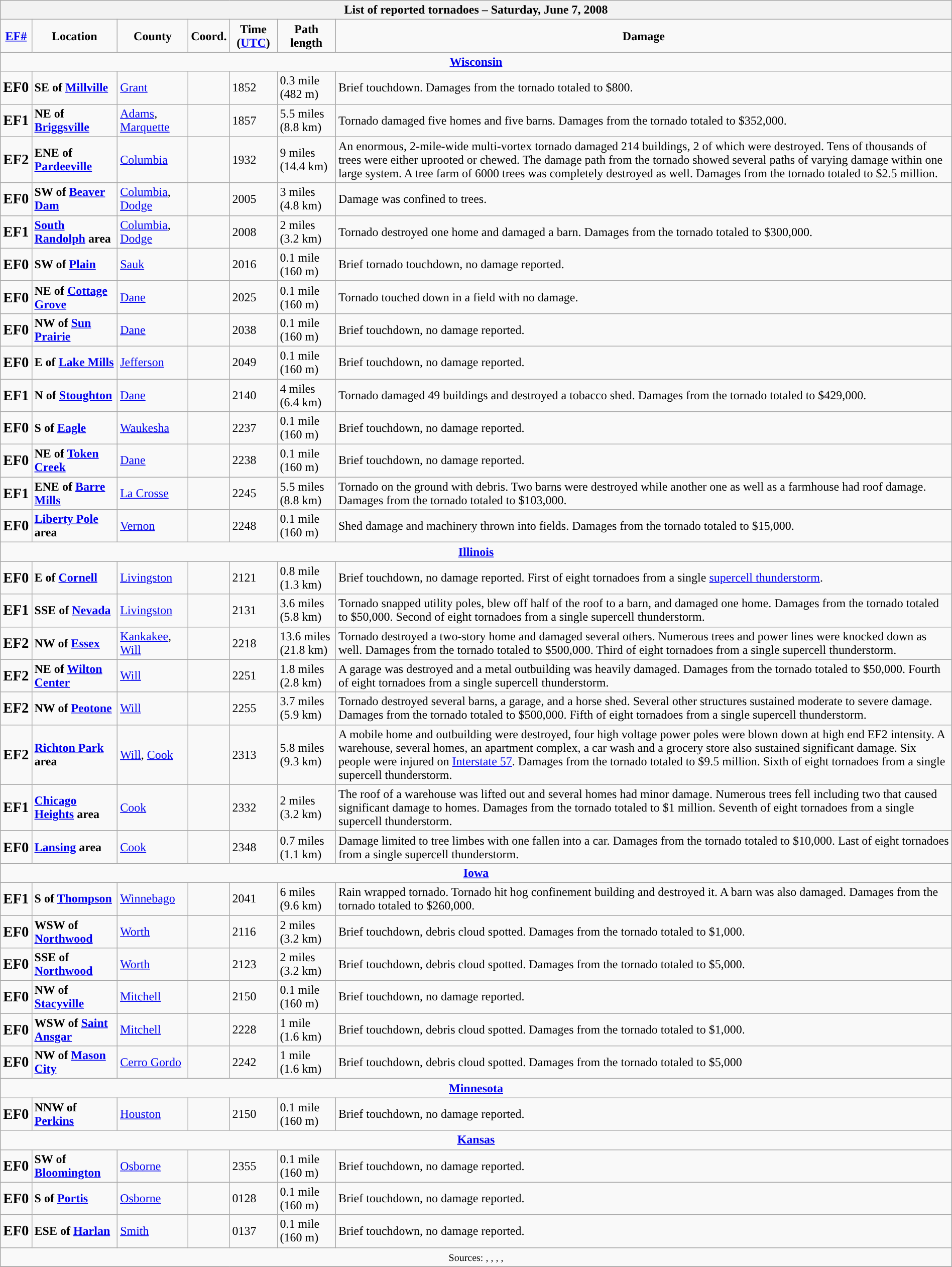<table class="wikitable collapsible" width="100%">
<tr>
<th colspan="7">List of reported tornadoes – Saturday, June 7, 2008</th>
</tr>
<tr>
<td style="text-align:center;"><strong><a href='#'>EF#</a></strong></td>
<td style="text-align:center;"><strong>Location</strong></td>
<td style="text-align:center;"><strong>County</strong></td>
<td style="text-align:center;"><strong>Coord.</strong></td>
<td style="text-align:center;"><strong>Time (<a href='#'>UTC</a>)</strong></td>
<td style="text-align:center;"><strong>Path length</strong></td>
<td style="text-align:center;"><strong>Damage</strong></td>
</tr>
<tr>
<td colspan="7" align=center><strong><a href='#'>Wisconsin</a></strong></td>
</tr>
<tr>
<td><big><strong>EF0</strong></big></td>
<td><strong>SE of <a href='#'>Millville</a></strong></td>
<td><a href='#'>Grant</a></td>
<td></td>
<td>1852</td>
<td>0.3 mile<br>(482 m)</td>
<td>Brief touchdown. Damages from the tornado totaled to $800.</td>
</tr>
<tr>
<td><big><strong>EF1</strong></big></td>
<td><strong>NE of <a href='#'>Briggsville</a></strong></td>
<td><a href='#'>Adams</a>, <a href='#'>Marquette</a></td>
<td></td>
<td>1857</td>
<td>5.5 miles<br>(8.8 km)</td>
<td>Tornado damaged five homes and five barns. Damages from the tornado totaled to $352,000.</td>
</tr>
<tr>
<td><big><strong>EF2</strong></big></td>
<td><strong>ENE of <a href='#'>Pardeeville</a></strong></td>
<td><a href='#'>Columbia</a></td>
<td></td>
<td>1932</td>
<td>9 miles<br>(14.4 km)</td>
<td>An enormous, 2-mile-wide multi-vortex tornado damaged 214 buildings, 2 of which were destroyed. Tens of thousands of trees were either uprooted or chewed. The damage path from the tornado showed several paths of varying damage within one large system. A tree farm of 6000 trees was completely destroyed as well. Damages from the tornado totaled to $2.5 million.</td>
</tr>
<tr>
<td><big><strong>EF0</strong></big></td>
<td><strong>SW of <a href='#'>Beaver Dam</a></strong></td>
<td><a href='#'>Columbia</a>, <a href='#'>Dodge</a></td>
<td></td>
<td>2005</td>
<td>3 miles<br>(4.8 km)</td>
<td>Damage was confined to trees.</td>
</tr>
<tr>
<td><big><strong>EF1</strong></big></td>
<td><strong><a href='#'>South Randolph</a> area</strong></td>
<td><a href='#'>Columbia</a>, <a href='#'>Dodge</a></td>
<td></td>
<td>2008</td>
<td>2 miles<br>(3.2 km)</td>
<td>Tornado destroyed one home and damaged a barn. Damages from the tornado totaled to $300,000.</td>
</tr>
<tr>
<td><big><strong>EF0</strong></big></td>
<td><strong>SW of <a href='#'>Plain</a></strong></td>
<td><a href='#'>Sauk</a></td>
<td></td>
<td>2016</td>
<td>0.1 mile<br>(160 m)</td>
<td>Brief tornado touchdown, no damage reported.</td>
</tr>
<tr>
<td><big><strong>EF0</strong></big></td>
<td><strong>NE of <a href='#'>Cottage Grove</a></strong></td>
<td><a href='#'>Dane</a></td>
<td></td>
<td>2025</td>
<td>0.1 mile<br>(160 m)</td>
<td>Tornado touched down in a field with no damage.</td>
</tr>
<tr>
<td><big><strong>EF0</strong></big></td>
<td><strong>NW of <a href='#'>Sun Prairie</a></strong></td>
<td><a href='#'>Dane</a></td>
<td></td>
<td>2038</td>
<td>0.1 mile<br>(160 m)</td>
<td>Brief touchdown, no damage reported.</td>
</tr>
<tr>
<td><big><strong>EF0</strong></big></td>
<td><strong>E of <a href='#'>Lake Mills</a></strong></td>
<td><a href='#'>Jefferson</a></td>
<td></td>
<td>2049</td>
<td>0.1 mile<br>(160 m)</td>
<td>Brief touchdown, no damage reported.</td>
</tr>
<tr>
<td><big><strong>EF1</strong></big></td>
<td><strong>N of <a href='#'>Stoughton</a></strong></td>
<td><a href='#'>Dane</a></td>
<td></td>
<td>2140</td>
<td>4 miles<br>(6.4 km)</td>
<td>Tornado damaged 49 buildings and destroyed a tobacco shed. Damages from the tornado totaled to $429,000.</td>
</tr>
<tr>
<td><big><strong>EF0</strong></big></td>
<td><strong>S of <a href='#'>Eagle</a></strong></td>
<td><a href='#'>Waukesha</a></td>
<td></td>
<td>2237</td>
<td>0.1 mile<br>(160 m)</td>
<td>Brief touchdown, no damage reported.</td>
</tr>
<tr>
<td><big><strong>EF0</strong></big></td>
<td><strong>NE of <a href='#'>Token Creek</a></strong></td>
<td><a href='#'>Dane</a></td>
<td></td>
<td>2238</td>
<td>0.1 mile<br>(160 m)</td>
<td>Brief touchdown, no damage reported.</td>
</tr>
<tr>
<td><big><strong>EF1</strong></big></td>
<td><strong>ENE of <a href='#'>Barre Mills</a></strong></td>
<td><a href='#'>La Crosse</a></td>
<td></td>
<td>2245</td>
<td>5.5 miles<br>(8.8 km)</td>
<td>Tornado on the ground with debris. Two barns were destroyed while another one as well as a farmhouse had roof damage. Damages from the tornado totaled to $103,000.</td>
</tr>
<tr>
<td><big><strong>EF0</strong></big></td>
<td><strong><a href='#'>Liberty Pole</a> area</strong></td>
<td><a href='#'>Vernon</a></td>
<td></td>
<td>2248</td>
<td>0.1 mile<br>(160 m)</td>
<td>Shed damage and machinery thrown into fields. Damages from the tornado totaled to $15,000.</td>
</tr>
<tr>
<td colspan="7" align=center><strong><a href='#'>Illinois</a></strong></td>
</tr>
<tr>
<td><big><strong>EF0</strong></big></td>
<td><strong>E of <a href='#'>Cornell</a></strong></td>
<td><a href='#'>Livingston</a></td>
<td></td>
<td>2121</td>
<td>0.8 mile<br>(1.3 km)</td>
<td>Brief touchdown, no damage reported. First of eight tornadoes from a single <a href='#'>supercell thunderstorm</a>.</td>
</tr>
<tr>
<td><big><strong>EF1</strong></big></td>
<td><strong>SSE of <a href='#'>Nevada</a></strong></td>
<td><a href='#'>Livingston</a></td>
<td></td>
<td>2131</td>
<td>3.6 miles<br>(5.8 km)</td>
<td>Tornado snapped utility poles, blew off half of the roof to a barn, and damaged one home. Damages from the tornado totaled to $50,000. Second of eight tornadoes from a single supercell thunderstorm.</td>
</tr>
<tr>
<td><big><strong>EF2</strong></big></td>
<td><strong>NW of <a href='#'>Essex</a></strong></td>
<td><a href='#'>Kankakee</a>, <a href='#'>Will</a></td>
<td></td>
<td>2218</td>
<td>13.6 miles<br>(21.8 km)</td>
<td>Tornado destroyed a two-story home and damaged several others. Numerous trees and power lines were knocked down as well. Damages from the tornado totaled to $500,000. Third of eight tornadoes from a single supercell thunderstorm.</td>
</tr>
<tr>
<td><big><strong>EF2</strong></big></td>
<td><strong>NE of <a href='#'>Wilton Center</a></strong></td>
<td><a href='#'>Will</a></td>
<td></td>
<td>2251</td>
<td>1.8 miles<br>(2.8 km)</td>
<td>A garage was destroyed and a metal outbuilding was heavily damaged. Damages from the tornado totaled to $50,000. Fourth of eight tornadoes from a single supercell thunderstorm.</td>
</tr>
<tr>
<td><big><strong>EF2</strong></big></td>
<td><strong>NW of <a href='#'>Peotone</a></strong></td>
<td><a href='#'>Will</a></td>
<td></td>
<td>2255</td>
<td>3.7 miles<br>(5.9 km)</td>
<td>Tornado destroyed several barns, a garage, and a horse shed. Several other structures sustained moderate to severe damage. Damages from the tornado totaled to $500,000. Fifth of eight tornadoes from a single supercell thunderstorm.</td>
</tr>
<tr>
<td><big><strong>EF2</strong></big></td>
<td><strong><a href='#'>Richton Park</a> area</strong></td>
<td><a href='#'>Will</a>, <a href='#'>Cook</a></td>
<td></td>
<td>2313</td>
<td>5.8 miles<br>(9.3 km)</td>
<td>A mobile home and outbuilding were destroyed, four high voltage power poles were blown down at high end EF2 intensity. A warehouse, several homes, an apartment complex, a car wash and a grocery store also sustained significant damage. Six people were injured on <a href='#'>Interstate 57</a>. Damages from the tornado totaled to $9.5 million. Sixth of eight tornadoes from a single supercell thunderstorm.</td>
</tr>
<tr>
<td><big><strong>EF1</strong></big></td>
<td><strong><a href='#'>Chicago Heights</a> area</strong></td>
<td><a href='#'>Cook</a></td>
<td></td>
<td>2332</td>
<td>2 miles<br>(3.2 km)</td>
<td>The roof of a warehouse was lifted out and several homes had minor damage. Numerous trees fell including two that caused significant damage to homes. Damages from the tornado totaled to $1 million. Seventh of eight tornadoes from a single supercell thunderstorm.</td>
</tr>
<tr>
<td><big><strong>EF0</strong></big></td>
<td><strong><a href='#'>Lansing</a> area</strong></td>
<td><a href='#'>Cook</a></td>
<td></td>
<td>2348</td>
<td>0.7 miles<br>(1.1 km)</td>
<td>Damage limited to tree limbes with one fallen into a car. Damages from the tornado totaled to $10,000. Last of eight tornadoes from a single supercell thunderstorm.</td>
</tr>
<tr>
<td colspan="7" align=center><strong><a href='#'>Iowa</a></strong></td>
</tr>
<tr>
<td><big><strong>EF1</strong></big></td>
<td><strong>S of <a href='#'>Thompson</a></strong></td>
<td><a href='#'>Winnebago</a></td>
<td></td>
<td>2041</td>
<td>6 miles<br>(9.6 km)</td>
<td>Rain wrapped tornado. Tornado hit hog confinement building and destroyed it. A barn was also damaged. Damages from the tornado totaled to $260,000.</td>
</tr>
<tr>
<td><big><strong>EF0</strong></big></td>
<td><strong>WSW of <a href='#'>Northwood</a></strong></td>
<td><a href='#'>Worth</a></td>
<td></td>
<td>2116</td>
<td>2 miles<br>(3.2 km)</td>
<td>Brief touchdown, debris cloud spotted. Damages from the tornado totaled to $1,000.</td>
</tr>
<tr>
<td><big><strong>EF0</strong></big></td>
<td><strong>SSE of <a href='#'>Northwood</a></strong></td>
<td><a href='#'>Worth</a></td>
<td></td>
<td>2123</td>
<td>2 miles<br>(3.2 km)</td>
<td>Brief touchdown, debris cloud spotted. Damages from the tornado totaled to $5,000.</td>
</tr>
<tr>
<td><big><strong>EF0</strong></big></td>
<td><strong>NW of <a href='#'>Stacyville</a></strong></td>
<td><a href='#'>Mitchell</a></td>
<td></td>
<td>2150</td>
<td>0.1 mile<br>(160 m)</td>
<td>Brief touchdown, no damage reported.</td>
</tr>
<tr>
<td><big><strong>EF0</strong></big></td>
<td><strong>WSW of <a href='#'>Saint Ansgar</a></strong></td>
<td><a href='#'>Mitchell</a></td>
<td></td>
<td>2228</td>
<td>1 mile<br>(1.6 km)</td>
<td>Brief touchdown, debris cloud spotted. Damages from the tornado totaled to $1,000.</td>
</tr>
<tr>
<td><big><strong>EF0</strong></big></td>
<td><strong>NW of <a href='#'>Mason City</a></strong></td>
<td><a href='#'>Cerro Gordo</a></td>
<td></td>
<td>2242</td>
<td>1 mile<br>(1.6 km)</td>
<td>Brief touchdown, debris cloud spotted. Damages from the tornado totaled to $5,000</td>
</tr>
<tr>
<td colspan="7" align=center><strong><a href='#'>Minnesota</a></strong></td>
</tr>
<tr>
<td><big><strong>EF0</strong></big></td>
<td><strong>NNW of <a href='#'>Perkins</a></strong></td>
<td><a href='#'>Houston</a></td>
<td></td>
<td>2150</td>
<td>0.1 mile<br>(160 m)</td>
<td>Brief touchdown, no damage reported.</td>
</tr>
<tr>
<td colspan="7" align=center><strong><a href='#'>Kansas</a></strong></td>
</tr>
<tr>
<td><big><strong>EF0</strong></big></td>
<td><strong>SW of <a href='#'>Bloomington</a></strong></td>
<td><a href='#'>Osborne</a></td>
<td><br></td>
<td>2355</td>
<td>0.1 mile<br>(160 m)</td>
<td>Brief touchdown, no damage reported.</td>
</tr>
<tr>
<td><big><strong>EF0</strong></big></td>
<td><strong>S of <a href='#'>Portis</a></strong></td>
<td><a href='#'>Osborne</a></td>
<td></td>
<td>0128</td>
<td>0.1 mile<br>(160 m)</td>
<td>Brief touchdown, no damage reported.</td>
</tr>
<tr>
<td><big><strong>EF0</strong></big></td>
<td><strong>ESE of <a href='#'>Harlan</a></strong></td>
<td><a href='#'>Smith</a></td>
<td></td>
<td>0137</td>
<td>0.1 mile<br>(160 m)</td>
<td>Brief touchdown, no damage reported.</td>
</tr>
<tr>
<td colspan="7" align=center><small>Sources: , , , ,  </small></td>
</tr>
<tr>
</tr>
</table>
